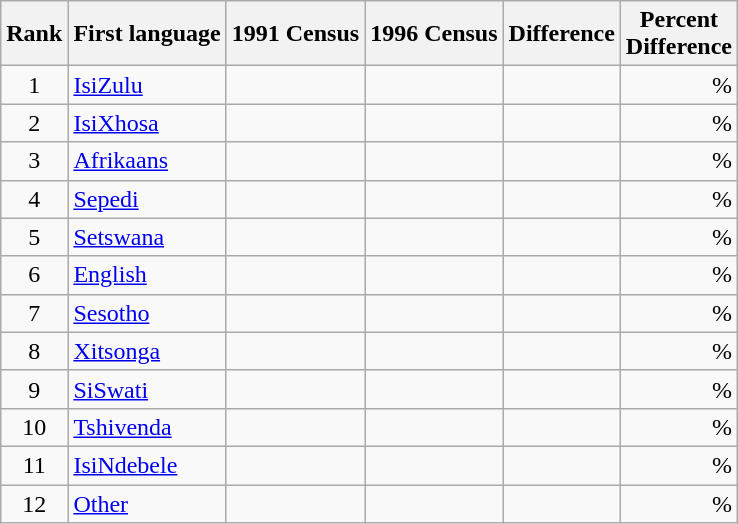<table class="wikitable sortable" style="text-align: right;">
<tr>
<th data-sort-type="number">Rank</th>
<th>First language</th>
<th>1991 Census</th>
<th>1996 Census</th>
<th data-sort-type="number">Difference</th>
<th data-sort-type="number">Percent<br>Difference</th>
</tr>
<tr>
<td style="text-align: center;">1</td>
<td style="text-align: left;"><a href='#'>IsiZulu</a></td>
<td></td>
<td></td>
<td></td>
<td>%</td>
</tr>
<tr>
<td style="text-align: center;">2</td>
<td style="text-align: left;"><a href='#'>IsiXhosa</a></td>
<td></td>
<td></td>
<td></td>
<td>%</td>
</tr>
<tr>
<td style="text-align: center;">3</td>
<td style="text-align: left;"><a href='#'>Afrikaans</a></td>
<td></td>
<td></td>
<td></td>
<td>%</td>
</tr>
<tr>
<td style="text-align: center;">4</td>
<td style="text-align: left;"><a href='#'>Sepedi</a></td>
<td></td>
<td></td>
<td></td>
<td>%</td>
</tr>
<tr>
<td style="text-align: center;">5</td>
<td style="text-align: left;"><a href='#'>Setswana</a></td>
<td></td>
<td></td>
<td></td>
<td>%</td>
</tr>
<tr>
<td style="text-align: center;">6</td>
<td style="text-align: left;"><a href='#'>English</a></td>
<td></td>
<td></td>
<td></td>
<td>%</td>
</tr>
<tr>
<td style="text-align: center;">7</td>
<td style="text-align: left;"><a href='#'>Sesotho</a></td>
<td></td>
<td></td>
<td></td>
<td>%</td>
</tr>
<tr>
<td style="text-align: center;">8</td>
<td style="text-align: left;"><a href='#'>Xitsonga</a></td>
<td></td>
<td></td>
<td></td>
<td>%</td>
</tr>
<tr>
<td style="text-align: center;">9</td>
<td style="text-align: left;"><a href='#'>SiSwati</a></td>
<td></td>
<td></td>
<td></td>
<td>%</td>
</tr>
<tr>
<td style="text-align: center;">10</td>
<td style="text-align: left;"><a href='#'>Tshivenda</a></td>
<td></td>
<td></td>
<td></td>
<td>%</td>
</tr>
<tr>
<td style="text-align: center;">11</td>
<td style="text-align: left;"><a href='#'>IsiNdebele</a></td>
<td></td>
<td></td>
<td></td>
<td>%</td>
</tr>
<tr>
<td style="text-align: center;">12</td>
<td style="text-align: left;"><a href='#'>Other</a></td>
<td></td>
<td></td>
<td></td>
<td>%</td>
</tr>
</table>
